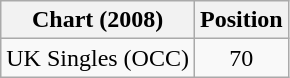<table class="wikitable">
<tr>
<th>Chart (2008)</th>
<th>Position</th>
</tr>
<tr>
<td>UK Singles (OCC)</td>
<td style="text-align:center">70</td>
</tr>
</table>
